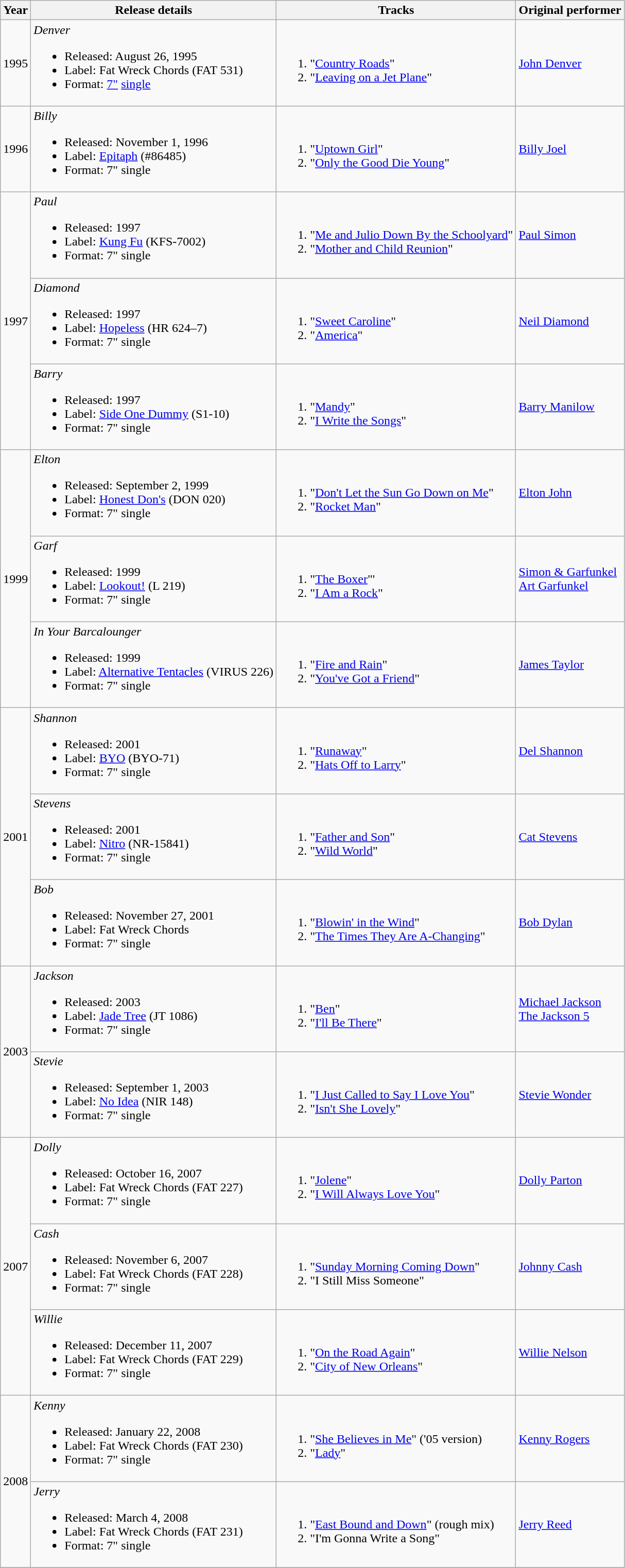<table class ="wikitable">
<tr>
<th>Year</th>
<th>Release details</th>
<th>Tracks</th>
<th>Original performer</th>
</tr>
<tr>
<td>1995</td>
<td><em>Denver</em><br><ul><li>Released: August 26, 1995</li><li>Label: Fat Wreck Chords (FAT 531)</li><li>Format: <a href='#'>7"</a> <a href='#'>single</a></li></ul></td>
<td><br><ol><li>"<a href='#'>Country Roads</a>"</li><li>"<a href='#'>Leaving on a Jet Plane</a>"</li></ol></td>
<td><a href='#'>John Denver</a></td>
</tr>
<tr>
<td>1996</td>
<td><em>Billy</em><br><ul><li>Released: November 1, 1996</li><li>Label: <a href='#'>Epitaph</a> (#86485)</li><li>Format: 7" single</li></ul></td>
<td><br><ol><li>"<a href='#'>Uptown Girl</a>"</li><li>"<a href='#'>Only the Good Die Young</a>"</li></ol></td>
<td><a href='#'>Billy Joel</a></td>
</tr>
<tr>
<td align="center" rowspan=3>1997</td>
<td><em>Paul</em><br><ul><li>Released: 1997</li><li>Label: <a href='#'>Kung Fu</a> (KFS-7002)</li><li>Format: 7" single</li></ul></td>
<td><br><ol><li>"<a href='#'>Me and Julio Down By the Schoolyard</a>"</li><li>"<a href='#'>Mother and Child Reunion</a>"</li></ol></td>
<td><a href='#'>Paul Simon</a></td>
</tr>
<tr>
<td><em>Diamond</em><br><ul><li>Released: 1997</li><li>Label: <a href='#'>Hopeless</a> (HR 624–7)</li><li>Format: 7" single</li></ul></td>
<td><br><ol><li>"<a href='#'>Sweet Caroline</a>"</li><li>"<a href='#'>America</a>"</li></ol></td>
<td><a href='#'>Neil Diamond</a></td>
</tr>
<tr>
<td><em>Barry</em><br><ul><li>Released: 1997</li><li>Label: <a href='#'>Side One Dummy</a> (S1-10)</li><li>Format: 7" single</li></ul></td>
<td><br><ol><li>"<a href='#'>Mandy</a>"</li><li>"<a href='#'>I Write the Songs</a>"</li></ol></td>
<td><a href='#'>Barry Manilow</a></td>
</tr>
<tr>
<td align="center" rowspan=3>1999</td>
<td><em>Elton</em><br><ul><li>Released: September 2, 1999</li><li>Label: <a href='#'>Honest Don's</a> (DON 020)</li><li>Format: 7" single</li></ul></td>
<td><br><ol><li>"<a href='#'>Don't Let the Sun Go Down on Me</a>"</li><li>"<a href='#'>Rocket Man</a>"</li></ol></td>
<td><a href='#'>Elton John</a></td>
</tr>
<tr>
<td><em>Garf</em><br><ul><li>Released: 1999</li><li>Label: <a href='#'>Lookout!</a> (L 219)</li><li>Format: 7" single</li></ul></td>
<td><br><ol><li>"<a href='#'>The Boxer</a>"'</li><li>"<a href='#'>I Am a Rock</a>"</li></ol></td>
<td><a href='#'>Simon & Garfunkel</a><br><a href='#'>Art Garfunkel</a></td>
</tr>
<tr>
<td><em>In Your Barcalounger</em><br><ul><li>Released: 1999</li><li>Label: <a href='#'>Alternative Tentacles</a> (VIRUS 226)</li><li>Format: 7" single</li></ul></td>
<td><br><ol><li>"<a href='#'>Fire and Rain</a>"</li><li>"<a href='#'>You've Got a Friend</a>"</li></ol></td>
<td><a href='#'>James Taylor</a></td>
</tr>
<tr>
<td align="center" rowspan=3>2001</td>
<td><em>Shannon</em><br><ul><li>Released: 2001</li><li>Label: <a href='#'>BYO</a> (BYO-71)</li><li>Format: 7" single</li></ul></td>
<td><br><ol><li>"<a href='#'>Runaway</a>"</li><li>"<a href='#'>Hats Off to Larry</a>"</li></ol></td>
<td><a href='#'>Del Shannon</a></td>
</tr>
<tr>
<td><em>Stevens</em><br><ul><li>Released: 2001</li><li>Label: <a href='#'>Nitro</a> (NR-15841)</li><li>Format: 7" single</li></ul></td>
<td><br><ol><li>"<a href='#'>Father and Son</a>"</li><li>"<a href='#'>Wild World</a>"</li></ol></td>
<td><a href='#'>Cat Stevens</a></td>
</tr>
<tr>
<td><em>Bob</em><br><ul><li>Released: November 27, 2001</li><li>Label: Fat Wreck Chords</li><li>Format: 7" single</li></ul></td>
<td><br><ol><li>"<a href='#'>Blowin' in the Wind</a>"</li><li>"<a href='#'>The Times They Are A-Changing</a>"</li></ol></td>
<td><a href='#'>Bob Dylan</a></td>
</tr>
<tr>
<td align="center" rowspan="2">2003</td>
<td><em>Jackson</em><br><ul><li>Released: 2003</li><li>Label: <a href='#'>Jade Tree</a> (JT 1086)</li><li>Format: 7" single</li></ul></td>
<td><br><ol><li>"<a href='#'>Ben</a>"</li><li>"<a href='#'>I'll Be There</a>"</li></ol></td>
<td><a href='#'>Michael Jackson</a><br><a href='#'>The Jackson 5</a></td>
</tr>
<tr>
<td><em>Stevie</em><br><ul><li>Released: September 1, 2003</li><li>Label: <a href='#'>No Idea</a> (NIR 148)</li><li>Format: 7" single</li></ul></td>
<td><br><ol><li>"<a href='#'>I Just Called to Say I Love You</a>"</li><li>"<a href='#'>Isn't She Lovely</a>"</li></ol></td>
<td><a href='#'>Stevie Wonder</a></td>
</tr>
<tr>
<td align="center" rowspan=3>2007</td>
<td><em>Dolly</em><br><ul><li>Released: October 16, 2007</li><li>Label: Fat Wreck Chords (FAT 227)</li><li>Format: 7" single</li></ul></td>
<td><br><ol><li>"<a href='#'>Jolene</a>"</li><li>"<a href='#'>I Will Always Love You</a>"</li></ol></td>
<td><a href='#'>Dolly Parton</a></td>
</tr>
<tr>
<td><em>Cash</em><br><ul><li>Released: November 6, 2007</li><li>Label: Fat Wreck Chords (FAT 228)</li><li>Format: 7" single</li></ul></td>
<td><br><ol><li>"<a href='#'>Sunday Morning Coming Down</a>"</li><li>"I Still Miss Someone"</li></ol></td>
<td><a href='#'>Johnny Cash</a></td>
</tr>
<tr>
<td><em>Willie</em><br><ul><li>Released: December 11, 2007</li><li>Label: Fat Wreck Chords (FAT 229)</li><li>Format: 7" single</li></ul></td>
<td><br><ol><li>"<a href='#'>On the Road Again</a>"</li><li>"<a href='#'>City of New Orleans</a>"</li></ol></td>
<td><a href='#'>Willie Nelson</a></td>
</tr>
<tr>
<td align="center" rowspan=2>2008</td>
<td><em>Kenny</em><br><ul><li>Released: January 22, 2008</li><li>Label: Fat Wreck Chords (FAT 230)</li><li>Format: 7" single</li></ul></td>
<td><br><ol><li>"<a href='#'>She Believes in Me</a>" ('05 version)</li><li>"<a href='#'>Lady</a>"</li></ol></td>
<td><a href='#'>Kenny Rogers</a></td>
</tr>
<tr>
<td><em>Jerry</em><br><ul><li>Released: March 4, 2008</li><li>Label: Fat Wreck Chords (FAT 231)</li><li>Format: 7" single</li></ul></td>
<td><br><ol><li>"<a href='#'>East Bound and Down</a>" (rough mix)</li><li>"I'm Gonna Write a Song"</li></ol></td>
<td><a href='#'>Jerry Reed</a></td>
</tr>
<tr>
</tr>
</table>
